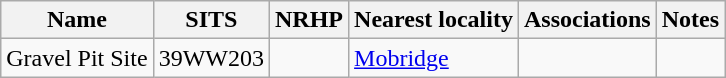<table class="wikitable sortable">
<tr>
<th scope="col">Name</th>
<th scope="col">SITS</th>
<th scope="col">NRHP</th>
<th scope="col">Nearest locality</th>
<th scope="col">Associations</th>
<th scope="col" class="unsortable">Notes</th>
</tr>
<tr>
<td>Gravel Pit Site</td>
<td>39WW203</td>
<td></td>
<td><a href='#'>Mobridge</a></td>
<td></td>
<td></td>
</tr>
</table>
